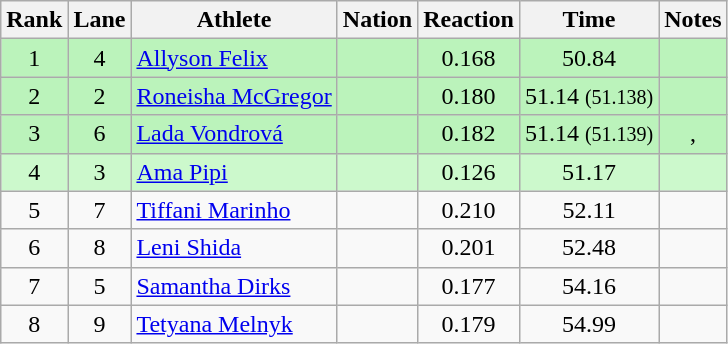<table class="wikitable sortable" style="text-align:center">
<tr>
<th>Rank</th>
<th>Lane</th>
<th>Athlete</th>
<th>Nation</th>
<th>Reaction</th>
<th>Time</th>
<th>Notes</th>
</tr>
<tr bgcolor="#bbf3bb">
<td>1</td>
<td>4</td>
<td align="left"><a href='#'>Allyson Felix</a></td>
<td align="left"></td>
<td>0.168</td>
<td>50.84</td>
<td></td>
</tr>
<tr bgcolor="#bbf3bb">
<td>2</td>
<td>2</td>
<td align="left"><a href='#'>Roneisha McGregor</a></td>
<td align="left"></td>
<td>0.180</td>
<td>51.14 <small>(51.138)</small></td>
<td></td>
</tr>
<tr bgcolor="#bbf3bb">
<td>3</td>
<td>6</td>
<td align="left"><a href='#'>Lada Vondrová</a></td>
<td align="left"></td>
<td>0.182</td>
<td>51.14 <small>(51.139)</small></td>
<td>, </td>
</tr>
<tr bgcolor="ccf9cc">
<td>4</td>
<td>3</td>
<td align="left"><a href='#'>Ama Pipi</a></td>
<td align="left"></td>
<td>0.126</td>
<td>51.17</td>
<td></td>
</tr>
<tr>
<td>5</td>
<td>7</td>
<td align="left"><a href='#'>Tiffani Marinho</a></td>
<td align="left"></td>
<td>0.210</td>
<td>52.11</td>
<td></td>
</tr>
<tr>
<td>6</td>
<td>8</td>
<td align="left"><a href='#'>Leni Shida</a></td>
<td align="left"></td>
<td>0.201</td>
<td>52.48</td>
<td></td>
</tr>
<tr>
<td>7</td>
<td>5</td>
<td align="left"><a href='#'>Samantha Dirks</a></td>
<td align="left"></td>
<td>0.177</td>
<td>54.16</td>
<td></td>
</tr>
<tr>
<td>8</td>
<td>9</td>
<td align="left"><a href='#'>Tetyana Melnyk</a></td>
<td align="left"></td>
<td>0.179</td>
<td>54.99</td>
<td></td>
</tr>
</table>
